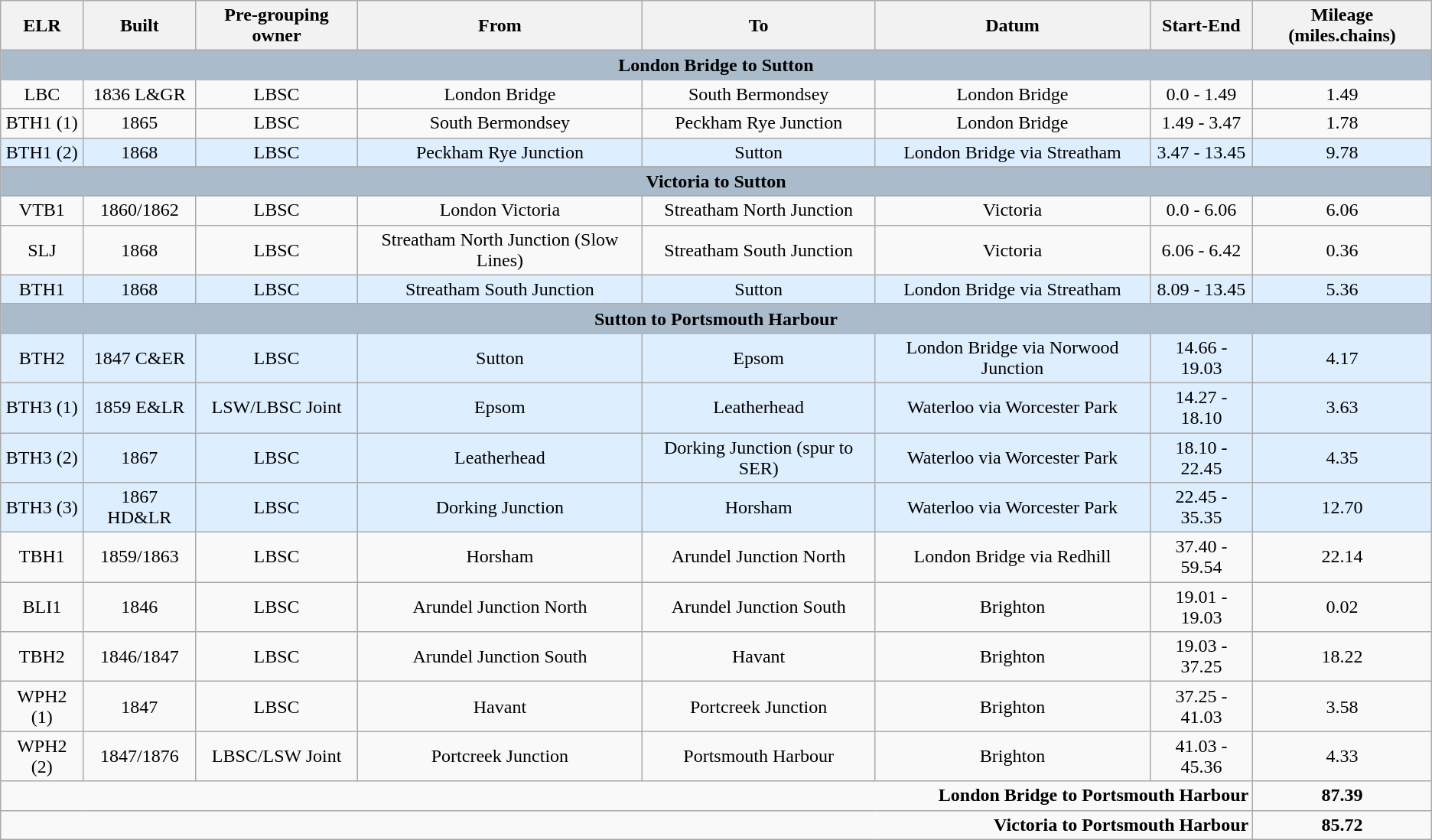<table class="wikitable" style="text-align:center; clear:both;">
<tr>
<th>ELR</th>
<th>Built</th>
<th>Pre-grouping owner</th>
<th>From</th>
<th>To</th>
<th>Datum</th>
<th>Start-End</th>
<th>Mileage (miles.chains)</th>
</tr>
<tr style="Background:#AABBCC; font-weight:bold">
<td colspan=8>London Bridge to Sutton</td>
</tr>
<tr>
<td>LBC</td>
<td>1836 L&GR</td>
<td>LBSC</td>
<td>London Bridge</td>
<td>South Bermondsey</td>
<td>London Bridge</td>
<td>0.0 - 1.49</td>
<td>1.49</td>
</tr>
<tr>
<td>BTH1 (1)</td>
<td>1865</td>
<td>LBSC</td>
<td>South Bermondsey</td>
<td>Peckham Rye Junction</td>
<td>London Bridge</td>
<td>1.49 - 3.47</td>
<td>1.78</td>
</tr>
<tr style="Background:#DDEEFF">
<td>BTH1 (2)</td>
<td>1868</td>
<td>LBSC</td>
<td>Peckham Rye Junction</td>
<td>Sutton</td>
<td>London Bridge via Streatham</td>
<td>3.47 - 13.45</td>
<td>9.78</td>
</tr>
<tr>
</tr>
<tr style="Background:#AABBCC; font-weight:bold">
<td colspan=8>Victoria to Sutton</td>
</tr>
<tr>
<td>VTB1</td>
<td>1860/1862</td>
<td>LBSC</td>
<td>London Victoria</td>
<td>Streatham North Junction</td>
<td>Victoria</td>
<td>0.0 - 6.06</td>
<td>6.06</td>
</tr>
<tr>
<td>SLJ</td>
<td>1868</td>
<td>LBSC</td>
<td>Streatham North Junction (Slow Lines)</td>
<td>Streatham South Junction</td>
<td>Victoria</td>
<td>6.06 - 6.42</td>
<td>0.36</td>
</tr>
<tr style="Background:#DDEEFF">
<td>BTH1</td>
<td>1868</td>
<td>LBSC</td>
<td>Streatham South Junction</td>
<td>Sutton</td>
<td>London Bridge via Streatham</td>
<td>8.09 - 13.45</td>
<td>5.36</td>
</tr>
<tr>
</tr>
<tr style="Background:#AABBCC; font-weight:bold">
<td colspan=8>Sutton to Portsmouth Harbour</td>
</tr>
<tr style="Background:#DDEEFF">
<td>BTH2</td>
<td>1847 C&ER</td>
<td>LBSC</td>
<td>Sutton</td>
<td>Epsom</td>
<td>London Bridge via Norwood Junction</td>
<td>14.66 - 19.03</td>
<td>4.17</td>
</tr>
<tr style="Background:#DDEEFF">
<td>BTH3 (1)</td>
<td>1859 E&LR</td>
<td>LSW/LBSC Joint</td>
<td>Epsom</td>
<td>Leatherhead</td>
<td>Waterloo via Worcester Park</td>
<td>14.27 - 18.10</td>
<td>3.63</td>
</tr>
<tr style="Background:#DDEEFF">
<td>BTH3 (2)</td>
<td>1867</td>
<td>LBSC</td>
<td>Leatherhead</td>
<td>Dorking Junction (spur to SER)</td>
<td>Waterloo via Worcester Park</td>
<td>18.10 - 22.45</td>
<td>4.35</td>
</tr>
<tr style="Background:#DDEEFF">
<td>BTH3 (3)</td>
<td>1867 HD&LR</td>
<td>LBSC</td>
<td>Dorking Junction</td>
<td>Horsham</td>
<td>Waterloo via Worcester Park</td>
<td>22.45 - 35.35</td>
<td>12.70</td>
</tr>
<tr>
<td>TBH1</td>
<td>1859/1863</td>
<td>LBSC</td>
<td>Horsham</td>
<td>Arundel Junction North</td>
<td>London Bridge via Redhill</td>
<td>37.40 - 59.54</td>
<td>22.14</td>
</tr>
<tr>
<td>BLI1</td>
<td>1846</td>
<td>LBSC</td>
<td>Arundel Junction North</td>
<td>Arundel Junction South</td>
<td>Brighton</td>
<td>19.01 - 19.03</td>
<td>0.02</td>
</tr>
<tr>
<td>TBH2</td>
<td>1846/1847</td>
<td>LBSC</td>
<td>Arundel Junction South</td>
<td>Havant</td>
<td>Brighton</td>
<td>19.03 - 37.25</td>
<td>18.22</td>
</tr>
<tr>
<td>WPH2 (1)</td>
<td>1847</td>
<td>LBSC</td>
<td>Havant</td>
<td>Portcreek Junction</td>
<td>Brighton</td>
<td>37.25 - 41.03</td>
<td>3.58</td>
</tr>
<tr>
<td>WPH2 (2)</td>
<td>1847/1876</td>
<td>LBSC/LSW Joint</td>
<td>Portcreek Junction</td>
<td>Portsmouth Harbour</td>
<td>Brighton</td>
<td>41.03 - 45.36</td>
<td>4.33</td>
</tr>
<tr>
<td colspan=7; style="font-weight: bold; text-align: right">London Bridge to Portsmouth Harbour</td>
<td style="font-weight: bold">87.39</td>
</tr>
<tr>
<td colspan=7; style="font-weight: bold; text-align: right">Victoria to Portsmouth Harbour</td>
<td style="font-weight: bold">85.72</td>
</tr>
</table>
